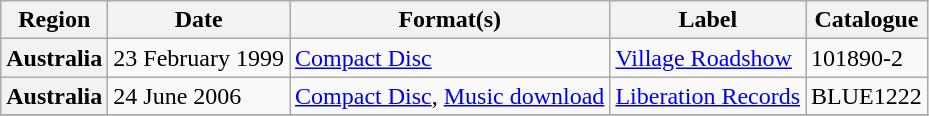<table class="wikitable plainrowheaders">
<tr>
<th scope="col">Region</th>
<th scope="col">Date</th>
<th scope="col">Format(s)</th>
<th scope="col">Label</th>
<th scope="col">Catalogue</th>
</tr>
<tr>
<th scope="row">Australia</th>
<td>23 February 1999</td>
<td><a href='#'>Compact Disc</a></td>
<td><a href='#'>Village Roadshow</a></td>
<td>101890-2</td>
</tr>
<tr>
<th scope="row">Australia</th>
<td>24 June 2006</td>
<td><a href='#'>Compact Disc</a>, <a href='#'>Music download</a></td>
<td><a href='#'>Liberation Records</a></td>
<td>BLUE1222</td>
</tr>
<tr>
</tr>
</table>
